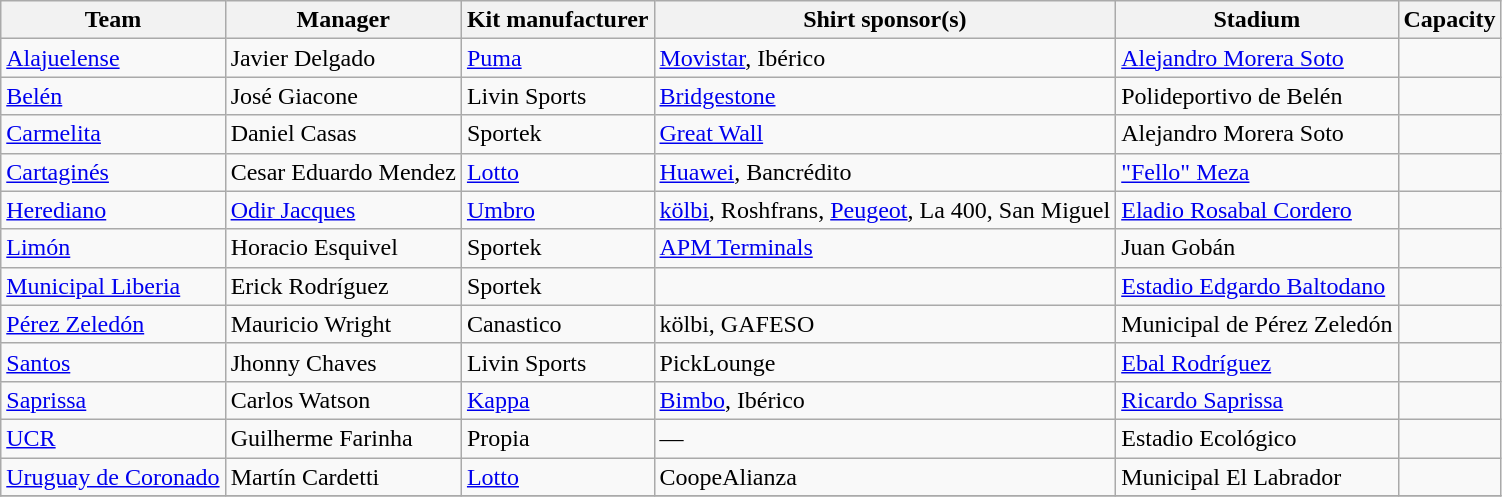<table class="wikitable sortable">
<tr>
<th>Team</th>
<th>Manager</th>
<th>Kit manufacturer</th>
<th>Shirt sponsor(s)</th>
<th>Stadium</th>
<th>Capacity</th>
</tr>
<tr>
<td><a href='#'>Alajuelense</a></td>
<td> Javier Delgado</td>
<td><a href='#'>Puma</a></td>
<td><a href='#'>Movistar</a>, Ibérico</td>
<td><a href='#'>Alejandro Morera Soto</a></td>
<td style="text-align:center;"></td>
</tr>
<tr>
<td><a href='#'>Belén</a></td>
<td>  José Giacone</td>
<td>Livin Sports</td>
<td><a href='#'>Bridgestone</a></td>
<td>Polideportivo de Belén</td>
<td style="text-align:center;"></td>
</tr>
<tr>
<td><a href='#'>Carmelita</a></td>
<td> Daniel Casas</td>
<td>Sportek</td>
<td><a href='#'>Great Wall</a></td>
<td>Alejandro Morera Soto</td>
<td style="text-align:center;"></td>
</tr>
<tr>
<td><a href='#'>Cartaginés</a></td>
<td>  Cesar Eduardo Mendez</td>
<td><a href='#'>Lotto</a></td>
<td><a href='#'>Huawei</a>, Bancrédito</td>
<td><a href='#'>"Fello" Meza</a></td>
<td style="text-align:center;"></td>
</tr>
<tr>
<td><a href='#'>Herediano</a></td>
<td> <a href='#'>Odir Jacques</a></td>
<td><a href='#'>Umbro</a></td>
<td><a href='#'>kölbi</a>, Roshfrans, <a href='#'>Peugeot</a>, La 400, San Miguel</td>
<td><a href='#'>Eladio Rosabal Cordero</a></td>
<td style="text-align:center;"></td>
</tr>
<tr>
<td><a href='#'>Limón</a></td>
<td> Horacio Esquivel</td>
<td>Sportek</td>
<td><a href='#'>APM Terminals</a></td>
<td>Juan Gobán</td>
<td style="text-align:center;"></td>
</tr>
<tr>
<td><a href='#'>Municipal Liberia</a></td>
<td> Erick Rodríguez</td>
<td>Sportek</td>
<td></td>
<td><a href='#'>Estadio Edgardo Baltodano</a></td>
<td style="text-align:center;"></td>
</tr>
<tr>
<td><a href='#'>Pérez Zeledón</a></td>
<td> Mauricio Wright</td>
<td>Canastico</td>
<td>kölbi, GAFESO</td>
<td>Municipal de Pérez Zeledón</td>
<td style="text-align:center;"></td>
</tr>
<tr>
<td><a href='#'>Santos</a></td>
<td> Jhonny Chaves</td>
<td>Livin Sports</td>
<td>PickLounge</td>
<td><a href='#'>Ebal Rodríguez</a></td>
<td style="text-align:center;"></td>
</tr>
<tr>
<td><a href='#'>Saprissa</a></td>
<td> Carlos Watson</td>
<td><a href='#'>Kappa</a></td>
<td><a href='#'>Bimbo</a>, Ibérico</td>
<td><a href='#'>Ricardo Saprissa</a></td>
<td style="text-align:center;"></td>
</tr>
<tr>
<td><a href='#'>UCR</a></td>
<td> Guilherme Farinha</td>
<td>Propia</td>
<td>—</td>
<td>Estadio Ecológico</td>
<td style="text-align:center;"></td>
</tr>
<tr>
<td><a href='#'>Uruguay de Coronado</a></td>
<td> Martín Cardetti</td>
<td><a href='#'>Lotto</a></td>
<td>CoopeAlianza</td>
<td>Municipal El Labrador</td>
<td style="text-align:center;"></td>
</tr>
<tr>
</tr>
</table>
